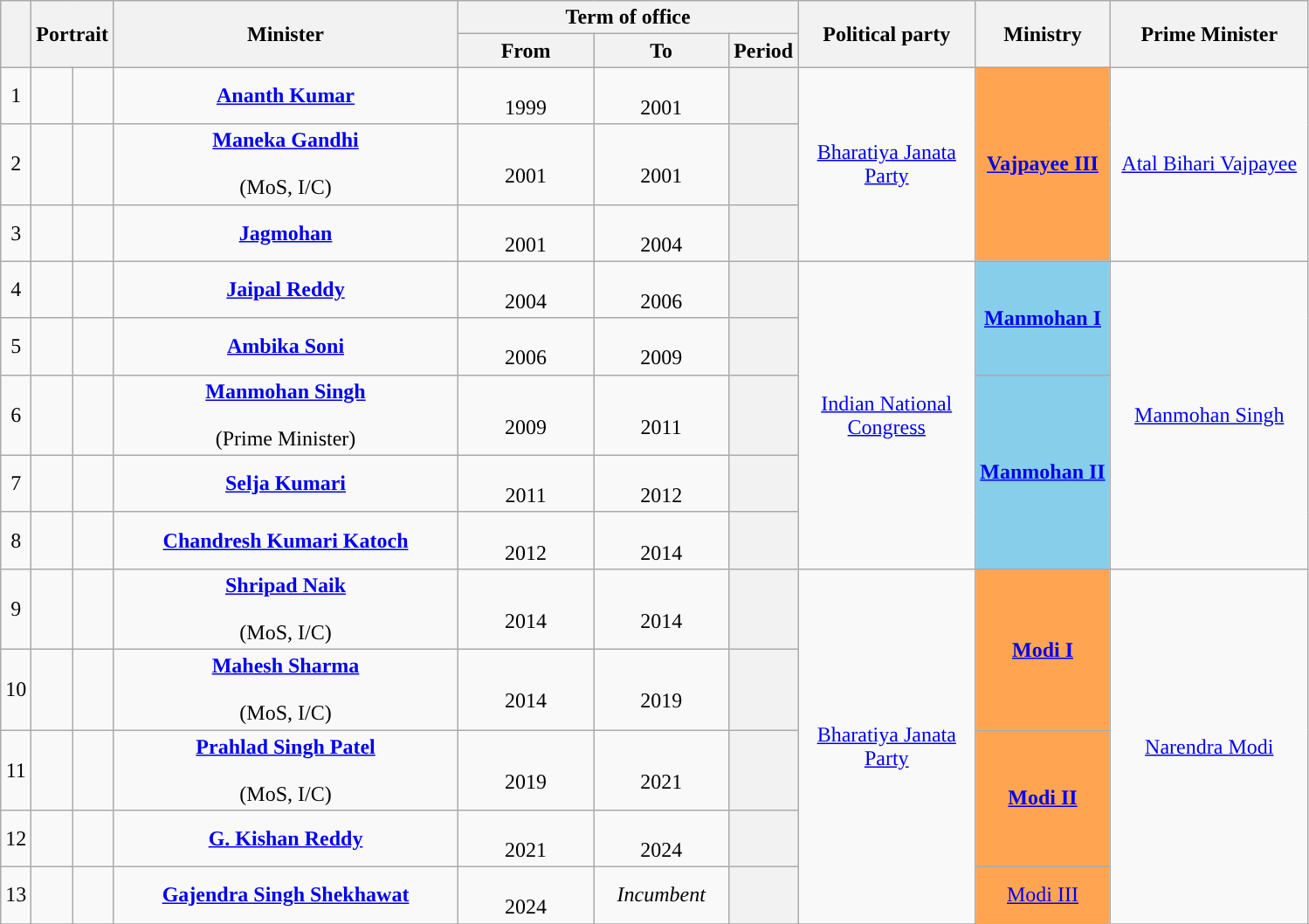<table class="wikitable" style="text-align:center">
<tr>
<th rowspan="2"></th>
<th rowspan="2" colspan="2">Portrait</th>
<th rowspan="2" style="width:16em">Minister<br></th>
<th colspan="3">Term of office</th>
<th rowspan="2" style="width:8em">Political party</th>
<th rowspan="2">Ministry</th>
<th rowspan="2" style="width:9em">Prime Minister</th>
</tr>
<tr>
<th style="width:6em">From</th>
<th style="width:6em">To</th>
<th>Period</th>
</tr>
<tr>
<td>1</td>
<td></td>
<td></td>
<td><strong><a href='#'>Ananth Kumar</a></strong><br></td>
<td><br>1999</td>
<td><br>2001</td>
<th></th>
<td rowspan="3"><a href='#'>Bharatiya Janata Party</a></td>
<td rowspan="3" style="background:#FFA551;"><strong><a href='#'>Vajpayee III</a></strong></td>
<td rowspan="3"><a href='#'>Atal Bihari Vajpayee</a></td>
</tr>
<tr>
<td>2</td>
<td></td>
<td></td>
<td><strong><a href='#'>Maneka Gandhi</a></strong><br><br>(MoS, I/C)</td>
<td><br>2001</td>
<td><br>2001</td>
<th></th>
</tr>
<tr>
<td>3</td>
<td></td>
<td></td>
<td><strong><a href='#'>Jagmohan</a></strong><br></td>
<td><br>2001</td>
<td><br>2004</td>
<th></th>
</tr>
<tr>
<td>4</td>
<td></td>
<td></td>
<td><strong><a href='#'>Jaipal Reddy</a></strong><br></td>
<td><br>2004</td>
<td><br>2006</td>
<th></th>
<td rowspan="5"><a href='#'>Indian National Congress</a></td>
<td rowspan="2" bgcolor="#87CEEB"><a href='#'><strong>Manmohan I</strong></a></td>
<td rowspan="5"><a href='#'>Manmohan Singh</a></td>
</tr>
<tr>
<td>5</td>
<td></td>
<td></td>
<td><strong><a href='#'>Ambika Soni</a></strong><br></td>
<td><br>2006</td>
<td><br>2009</td>
<th></th>
</tr>
<tr>
<td>6</td>
<td></td>
<td></td>
<td><strong><a href='#'>Manmohan Singh</a></strong><br><br>(Prime Minister)</td>
<td><br>2009</td>
<td><br>2011</td>
<th></th>
<td rowspan="3" bgcolor="#87CEEB"><a href='#'><strong>Manmohan II</strong></a></td>
</tr>
<tr>
<td>7</td>
<td></td>
<td></td>
<td><strong><a href='#'>Selja Kumari</a></strong><br></td>
<td><br>2011</td>
<td><br>2012</td>
<th></th>
</tr>
<tr>
<td>8</td>
<td></td>
<td></td>
<td><strong><a href='#'>Chandresh Kumari Katoch</a></strong><br></td>
<td><br>2012</td>
<td><br>2014</td>
<th></th>
</tr>
<tr>
<td>9</td>
<td></td>
<td></td>
<td><strong><a href='#'>Shripad Naik</a></strong><br><br>(MoS, I/C)</td>
<td><br>2014</td>
<td><br>2014</td>
<th></th>
<td rowspan="5"><a href='#'>Bharatiya Janata Party</a></td>
<td rowspan="2" style="background:#FFA551;"><strong><a href='#'>Modi I</a></strong></td>
<td rowspan="5"><a href='#'>Narendra Modi</a></td>
</tr>
<tr>
<td>10</td>
<td></td>
<td></td>
<td><strong><a href='#'>Mahesh Sharma</a></strong><br><br>(MoS, I/C)</td>
<td><br>2014</td>
<td><br>2019</td>
<th></th>
</tr>
<tr>
<td>11</td>
<td></td>
<td></td>
<td><strong><a href='#'>Prahlad Singh Patel</a></strong><br><br>(MoS, I/C)</td>
<td><br>2019</td>
<td><br>2021</td>
<th></th>
<td rowspan="2" style="background:#FFA551;"><strong><a href='#'>Modi II</a></strong></td>
</tr>
<tr>
<td>12</td>
<td></td>
<td></td>
<td><strong><a href='#'>G. Kishan Reddy</a></strong><br></td>
<td><br>2021</td>
<td><br>2024</td>
<th></th>
</tr>
<tr>
<td>13</td>
<td></td>
<td></td>
<td><strong><a href='#'>Gajendra Singh Shekhawat</a></strong><br></td>
<td><br>2024</td>
<td><em>Incumbent</em></td>
<th><strong></strong></th>
<td style="background:#FFA551;"><a href='#'>Modi III</a></td>
</tr>
<tr>
</tr>
</table>
